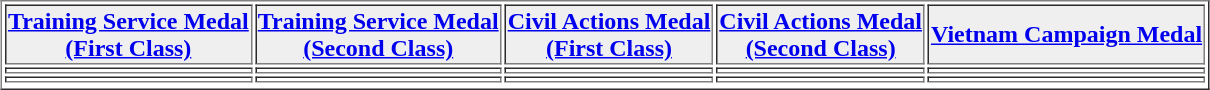<table align="center" border="1"  cellpadding="1">
<tr>
<th style="background:#efefef;"><a href='#'>Training Service Medal<br>(First Class)</a></th>
<th style="background:#efefef;"><a href='#'>Training Service Medal<br>(Second Class)</a></th>
<th style="background:#efefef;"><a href='#'>Civil Actions Medal<br>(First Class)</a></th>
<th style="background:#efefef;"><a href='#'>Civil Actions Medal<br>(Second Class)</a></th>
<th style="background:#efefef;"><a href='#'>Vietnam Campaign Medal</a></th>
</tr>
<tr>
<td></td>
<td></td>
<td></td>
<td></td>
<td></td>
</tr>
<tr>
<td></td>
<td></td>
<td></td>
<td></td>
<td></td>
</tr>
<tr>
</tr>
</table>
